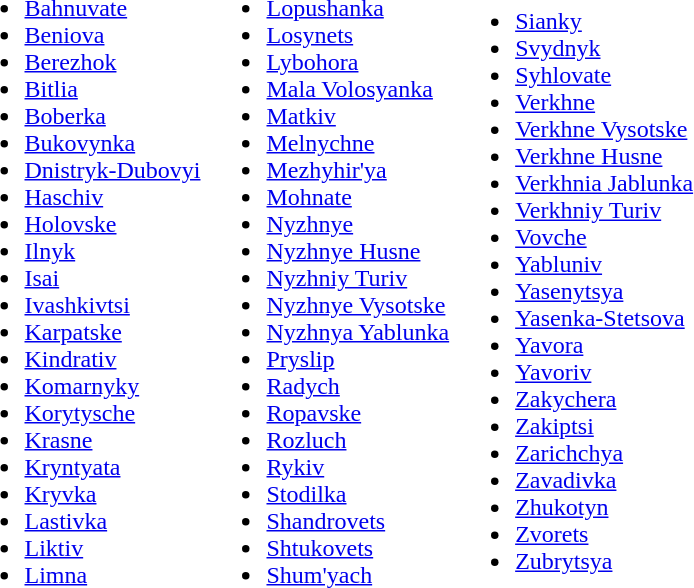<table>
<tr>
<td><br><ul><li><a href='#'>Bahnuvate</a></li><li><a href='#'>Beniova</a></li><li><a href='#'>Berezhok</a></li><li><a href='#'>Bitlia</a></li><li><a href='#'>Boberka</a></li><li><a href='#'>Bukovynka</a></li><li><a href='#'>Dnistryk-Dubovyi</a></li><li><a href='#'>Haschiv</a></li><li><a href='#'>Holovske</a></li><li><a href='#'>Ilnyk</a></li><li><a href='#'>Isai</a></li><li><a href='#'>Ivashkivtsi</a></li><li><a href='#'>Karpatske</a></li><li><a href='#'>Kindrativ</a></li><li><a href='#'>Komarnyky</a></li><li><a href='#'>Korytysche</a></li><li><a href='#'>Krasne</a></li><li><a href='#'>Kryntyata</a></li><li><a href='#'>Kryvka</a></li><li><a href='#'>Lastivka</a></li><li><a href='#'>Liktiv</a></li><li><a href='#'>Limna</a></li></ul></td>
<td><br><ul><li><a href='#'>Lopushanka</a></li><li><a href='#'>Losynets</a></li><li><a href='#'>Lybohora</a></li><li><a href='#'>Mala Volosyanka</a></li><li><a href='#'>Matkiv</a></li><li><a href='#'>Melnychne</a></li><li><a href='#'>Mezhyhir'ya</a></li><li><a href='#'>Mohnate</a></li><li><a href='#'>Nyzhnye</a></li><li><a href='#'>Nyzhnye Husne</a></li><li><a href='#'>Nyzhniy Turiv</a></li><li><a href='#'>Nyzhnye Vysotske</a></li><li><a href='#'>Nyzhnya Yablunka</a></li><li><a href='#'>Pryslip</a></li><li><a href='#'>Radych</a></li><li><a href='#'>Ropavske</a></li><li><a href='#'>Rozluch</a></li><li><a href='#'>Rykiv</a></li><li><a href='#'>Stodilka</a></li><li><a href='#'>Shandrovets</a></li><li><a href='#'>Shtukovets</a></li><li><a href='#'>Shum'yach</a></li></ul></td>
<td><br><ul><li><a href='#'>Sianky</a></li><li><a href='#'>Svydnyk</a></li><li><a href='#'>Syhlovate</a></li><li><a href='#'>Verkhne</a></li><li><a href='#'>Verkhne Vysotske</a></li><li><a href='#'>Verkhne Husne</a></li><li><a href='#'>Verkhnia Jablunka</a></li><li><a href='#'>Verkhniy Turiv</a></li><li><a href='#'>Vovche</a></li><li><a href='#'>Yabluniv</a></li><li><a href='#'>Yasenytsya</a></li><li><a href='#'>Yasenka-Stetsova</a></li><li><a href='#'>Yavora</a></li><li><a href='#'>Yavoriv</a></li><li><a href='#'>Zakychera</a></li><li><a href='#'>Zakiptsi</a></li><li><a href='#'>Zarichchya</a></li><li><a href='#'>Zavadivka</a></li><li><a href='#'>Zhukotyn</a></li><li><a href='#'>Zvorets</a></li><li><a href='#'>Zubrytsya</a></li></ul></td>
</tr>
</table>
